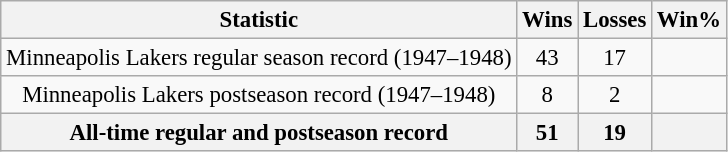<table class="wikitable" style="text-align:center; font-size:95%">
<tr>
<th>Statistic</th>
<th>Wins</th>
<th>Losses</th>
<th>Win%</th>
</tr>
<tr>
<td>Minneapolis Lakers regular season record (1947–1948)</td>
<td>43</td>
<td>17</td>
<td></td>
</tr>
<tr>
<td>Minneapolis Lakers postseason record (1947–1948)</td>
<td>8</td>
<td>2</td>
<td></td>
</tr>
<tr>
<th>All-time regular and postseason record</th>
<th>51</th>
<th>19</th>
<th></th>
</tr>
</table>
